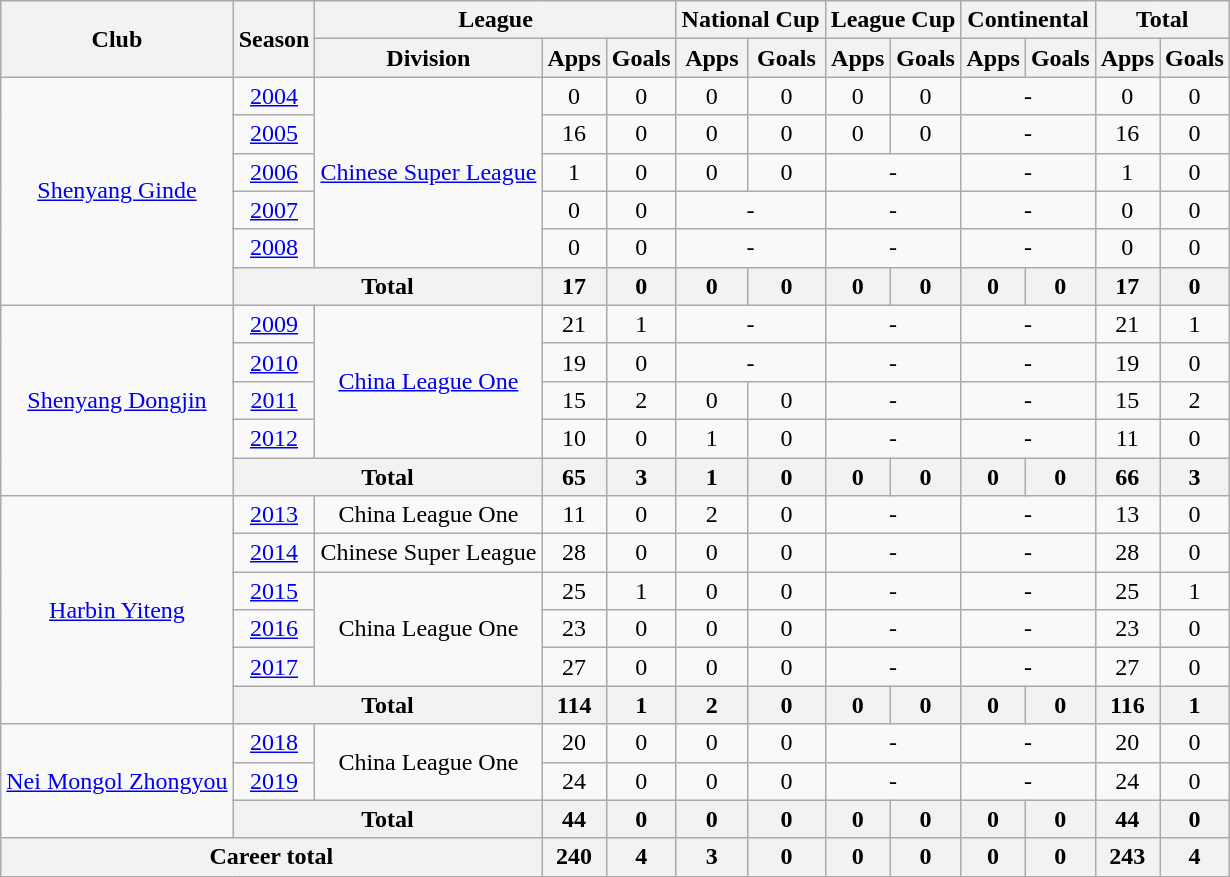<table class="wikitable" style="text-align: center">
<tr>
<th rowspan="2">Club</th>
<th rowspan="2">Season</th>
<th colspan="3">League</th>
<th colspan="2">National Cup</th>
<th colspan="2">League Cup</th>
<th colspan="2">Continental</th>
<th colspan="2">Total</th>
</tr>
<tr>
<th>Division</th>
<th>Apps</th>
<th>Goals</th>
<th>Apps</th>
<th>Goals</th>
<th>Apps</th>
<th>Goals</th>
<th>Apps</th>
<th>Goals</th>
<th>Apps</th>
<th>Goals</th>
</tr>
<tr>
<td rowspan=6><a href='#'>Shenyang Ginde</a></td>
<td><a href='#'>2004</a></td>
<td rowspan="5"><a href='#'>Chinese Super League</a></td>
<td>0</td>
<td>0</td>
<td>0</td>
<td>0</td>
<td>0</td>
<td>0</td>
<td colspan="2">-</td>
<td>0</td>
<td>0</td>
</tr>
<tr>
<td><a href='#'>2005</a></td>
<td>16</td>
<td>0</td>
<td>0</td>
<td>0</td>
<td>0</td>
<td>0</td>
<td colspan="2">-</td>
<td>16</td>
<td>0</td>
</tr>
<tr>
<td><a href='#'>2006</a></td>
<td>1</td>
<td>0</td>
<td>0</td>
<td>0</td>
<td colspan="2">-</td>
<td colspan="2">-</td>
<td>1</td>
<td>0</td>
</tr>
<tr>
<td><a href='#'>2007</a></td>
<td>0</td>
<td>0</td>
<td colspan="2">-</td>
<td colspan="2">-</td>
<td colspan="2">-</td>
<td>0</td>
<td>0</td>
</tr>
<tr>
<td><a href='#'>2008</a></td>
<td>0</td>
<td>0</td>
<td colspan="2">-</td>
<td colspan="2">-</td>
<td colspan="2">-</td>
<td>0</td>
<td>0</td>
</tr>
<tr>
<th colspan="2"><strong>Total</strong></th>
<th>17</th>
<th>0</th>
<th>0</th>
<th>0</th>
<th>0</th>
<th>0</th>
<th>0</th>
<th>0</th>
<th>17</th>
<th>0</th>
</tr>
<tr>
<td rowspan=5><a href='#'>Shenyang Dongjin</a></td>
<td><a href='#'>2009</a></td>
<td rowspan=4><a href='#'>China League One</a></td>
<td>21</td>
<td>1</td>
<td colspan="2">-</td>
<td colspan="2">-</td>
<td colspan="2">-</td>
<td>21</td>
<td>1</td>
</tr>
<tr>
<td><a href='#'>2010</a></td>
<td>19</td>
<td>0</td>
<td colspan="2">-</td>
<td colspan="2">-</td>
<td colspan="2">-</td>
<td>19</td>
<td>0</td>
</tr>
<tr>
<td><a href='#'>2011</a></td>
<td>15</td>
<td>2</td>
<td>0</td>
<td>0</td>
<td colspan="2">-</td>
<td colspan="2">-</td>
<td>15</td>
<td>2</td>
</tr>
<tr>
<td><a href='#'>2012</a></td>
<td>10</td>
<td>0</td>
<td>1</td>
<td>0</td>
<td colspan="2">-</td>
<td colspan="2">-</td>
<td>11</td>
<td>0</td>
</tr>
<tr>
<th colspan="2"><strong>Total</strong></th>
<th>65</th>
<th>3</th>
<th>1</th>
<th>0</th>
<th>0</th>
<th>0</th>
<th>0</th>
<th>0</th>
<th>66</th>
<th>3</th>
</tr>
<tr>
<td rowspan=6><a href='#'>Harbin Yiteng</a></td>
<td><a href='#'>2013</a></td>
<td>China League One</td>
<td>11</td>
<td>0</td>
<td>2</td>
<td>0</td>
<td colspan="2">-</td>
<td colspan="2">-</td>
<td>13</td>
<td>0</td>
</tr>
<tr>
<td><a href='#'>2014</a></td>
<td>Chinese Super League</td>
<td>28</td>
<td>0</td>
<td>0</td>
<td>0</td>
<td colspan="2">-</td>
<td colspan="2">-</td>
<td>28</td>
<td>0</td>
</tr>
<tr>
<td><a href='#'>2015</a></td>
<td rowspan=3>China League One</td>
<td>25</td>
<td>1</td>
<td>0</td>
<td>0</td>
<td colspan="2">-</td>
<td colspan="2">-</td>
<td>25</td>
<td>1</td>
</tr>
<tr>
<td><a href='#'>2016</a></td>
<td>23</td>
<td>0</td>
<td>0</td>
<td>0</td>
<td colspan="2">-</td>
<td colspan="2">-</td>
<td>23</td>
<td>0</td>
</tr>
<tr>
<td><a href='#'>2017</a></td>
<td>27</td>
<td>0</td>
<td>0</td>
<td>0</td>
<td colspan="2">-</td>
<td colspan="2">-</td>
<td>27</td>
<td>0</td>
</tr>
<tr>
<th colspan="2"><strong>Total</strong></th>
<th>114</th>
<th>1</th>
<th>2</th>
<th>0</th>
<th>0</th>
<th>0</th>
<th>0</th>
<th>0</th>
<th>116</th>
<th>1</th>
</tr>
<tr>
<td rowspan=3><a href='#'>Nei Mongol Zhongyou</a></td>
<td><a href='#'>2018</a></td>
<td rowspan=2>China League One</td>
<td>20</td>
<td>0</td>
<td>0</td>
<td>0</td>
<td colspan="2">-</td>
<td colspan="2">-</td>
<td>20</td>
<td>0</td>
</tr>
<tr>
<td><a href='#'>2019</a></td>
<td>24</td>
<td>0</td>
<td>0</td>
<td>0</td>
<td colspan="2">-</td>
<td colspan="2">-</td>
<td>24</td>
<td>0</td>
</tr>
<tr>
<th colspan="2"><strong>Total</strong></th>
<th>44</th>
<th>0</th>
<th>0</th>
<th>0</th>
<th>0</th>
<th>0</th>
<th>0</th>
<th>0</th>
<th>44</th>
<th>0</th>
</tr>
<tr>
<th colspan=3>Career total</th>
<th>240</th>
<th>4</th>
<th>3</th>
<th>0</th>
<th>0</th>
<th>0</th>
<th>0</th>
<th>0</th>
<th>243</th>
<th>4</th>
</tr>
</table>
